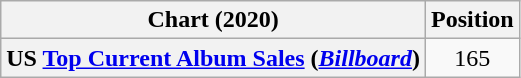<table class="wikitable plainrowheaders" style="text-align:center">
<tr>
<th scope="col">Chart (2020)</th>
<th scope="col">Position</th>
</tr>
<tr>
<th scope="row">US <a href='#'>Top Current Album Sales</a> (<em><a href='#'>Billboard</a></em>)</th>
<td>165</td>
</tr>
</table>
